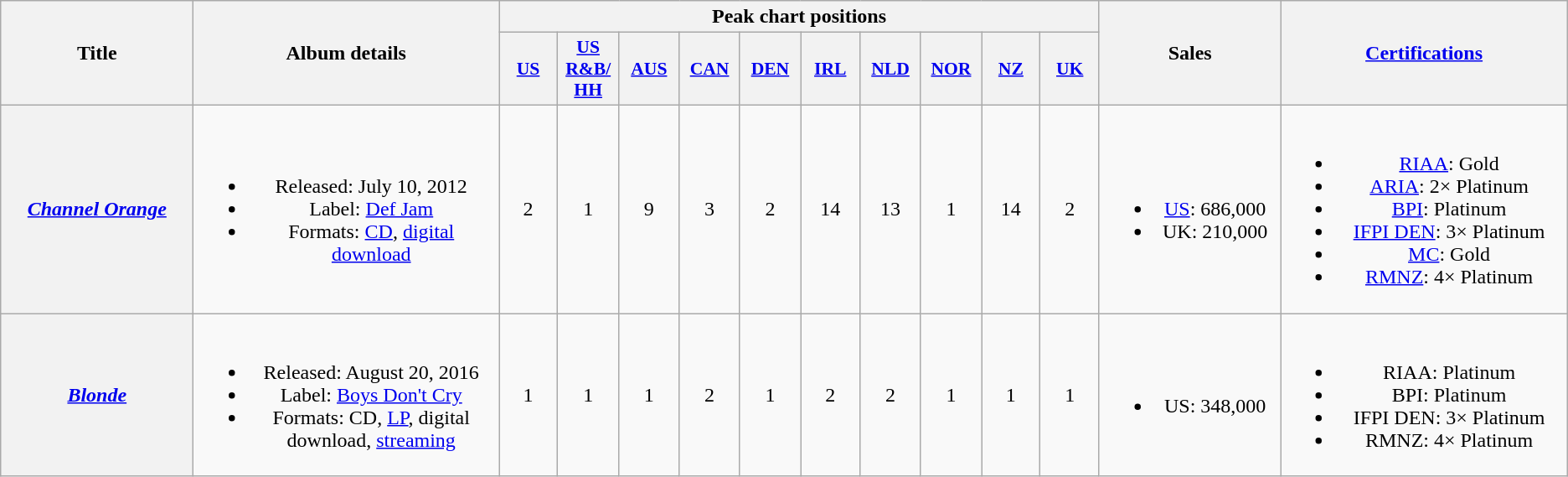<table class="wikitable plainrowheaders" style="text-align:center;">
<tr>
<th scope="col" rowspan="2" style="width:10em;">Title</th>
<th scope="col" rowspan="2" style="width:16em;">Album details</th>
<th scope="col" colspan="10">Peak chart positions</th>
<th scope="col" rowspan="2" style="width:9em;">Sales</th>
<th scope="col" rowspan="2" style="width:15em;"><a href='#'>Certifications</a></th>
</tr>
<tr>
<th scope="col" style="width:3em;font-size:90%;"><a href='#'>US</a><br></th>
<th scope="col" style="width:3em;font-size:90%;"><a href='#'>US<br>R&B/<br>HH</a><br></th>
<th scope="col" style="width:3em;font-size:90%;"><a href='#'>AUS</a><br></th>
<th scope="col" style="width:3em;font-size:90%;"><a href='#'>CAN</a><br></th>
<th scope="col" style="width:3em;font-size:90%;"><a href='#'>DEN</a><br></th>
<th scope="col" style="width:3em;font-size:90%;"><a href='#'>IRL</a><br></th>
<th scope="col" style="width:3em;font-size:90%;"><a href='#'>NLD</a><br></th>
<th scope="col" style="width:3em;font-size:90%;"><a href='#'>NOR</a><br></th>
<th scope="col" style="width:3em;font-size:90%;"><a href='#'>NZ</a><br></th>
<th scope="col" style="width:3em;font-size:90%;"><a href='#'>UK</a><br></th>
</tr>
<tr>
<th scope="row"><em><a href='#'>Channel Orange</a></em></th>
<td><br><ul><li>Released: July 10, 2012</li><li>Label: <a href='#'>Def Jam</a></li><li>Formats: <a href='#'>CD</a>, <a href='#'>digital download</a></li></ul></td>
<td>2</td>
<td>1</td>
<td>9</td>
<td>3</td>
<td>2</td>
<td>14</td>
<td>13</td>
<td>1</td>
<td>14</td>
<td>2</td>
<td><br><ul><li><a href='#'>US</a>: 686,000</li><li>UK: 210,000</li></ul></td>
<td><br><ul><li><a href='#'>RIAA</a>: Gold</li><li><a href='#'>ARIA</a>: 2× Platinum</li><li><a href='#'>BPI</a>: Platinum</li><li><a href='#'>IFPI DEN</a>: 3× Platinum</li><li><a href='#'>MC</a>: Gold</li><li><a href='#'>RMNZ</a>: 4× Platinum</li></ul></td>
</tr>
<tr>
<th scope="row"><em><a href='#'>Blonde</a></em></th>
<td><br><ul><li>Released: August 20, 2016</li><li>Label: <a href='#'>Boys Don't Cry</a></li><li>Formats: CD, <a href='#'>LP</a>, digital download, <a href='#'>streaming</a></li></ul></td>
<td>1</td>
<td>1</td>
<td>1</td>
<td>2</td>
<td>1</td>
<td>2</td>
<td>2</td>
<td>1</td>
<td>1</td>
<td>1</td>
<td><br><ul><li>US: 348,000</li></ul></td>
<td><br><ul><li>RIAA: Platinum</li><li>BPI: Platinum</li><li>IFPI DEN: 3× Platinum</li><li>RMNZ: 4× Platinum</li></ul></td>
</tr>
</table>
